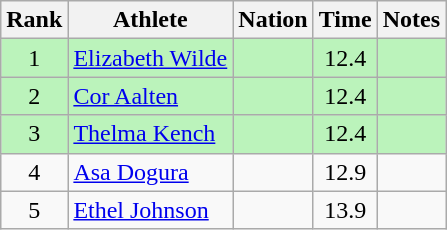<table class="wikitable sortable" style="text-align:center">
<tr>
<th>Rank</th>
<th>Athlete</th>
<th>Nation</th>
<th>Time</th>
<th>Notes</th>
</tr>
<tr bgcolor=bbf3bb>
<td>1</td>
<td align=left><a href='#'>Elizabeth Wilde</a></td>
<td align=left></td>
<td>12.4</td>
<td></td>
</tr>
<tr bgcolor=bbf3bb>
<td>2</td>
<td align=left><a href='#'>Cor Aalten</a></td>
<td align=left></td>
<td>12.4</td>
<td></td>
</tr>
<tr bgcolor=bbf3bb>
<td>3</td>
<td align=left><a href='#'>Thelma Kench</a></td>
<td align=left></td>
<td>12.4</td>
<td></td>
</tr>
<tr>
<td>4</td>
<td align=left><a href='#'>Asa Dogura</a></td>
<td align=left></td>
<td>12.9</td>
<td></td>
</tr>
<tr>
<td>5</td>
<td align=left><a href='#'>Ethel Johnson</a></td>
<td align=left></td>
<td>13.9</td>
<td></td>
</tr>
</table>
